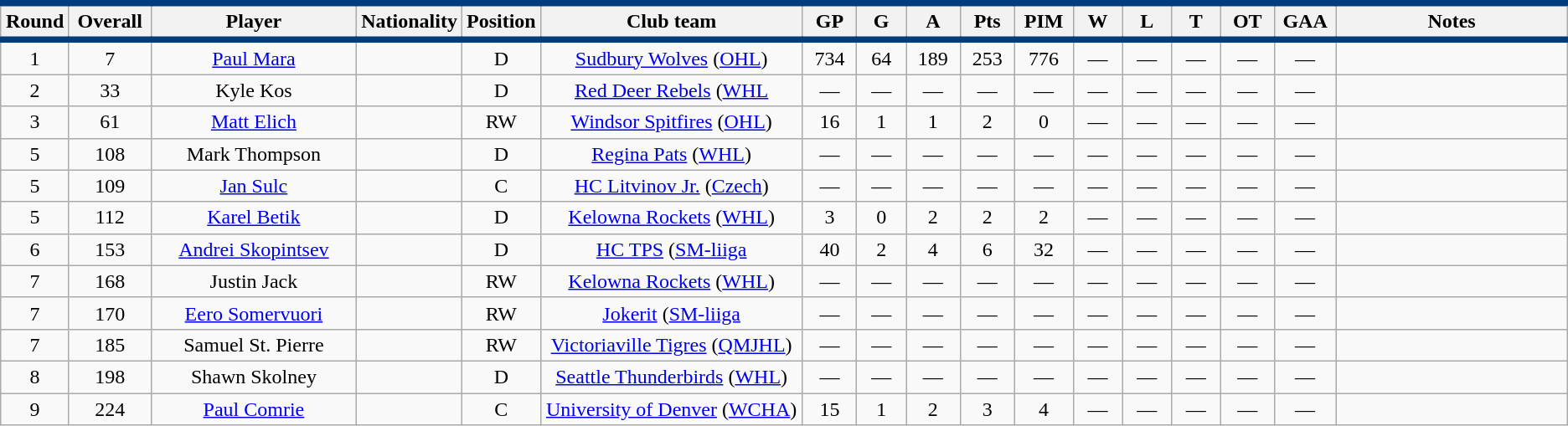<table class="wikitable sortable" style="text-align:center">
<tr style= "background:#FFFFFF; border-top:#003D7C 5px solid; border-bottom:#003D7C 5px solid;">
<th style="width:3em">Round</th>
<th style="width:4em">Overall</th>
<th style="width:15em">Player</th>
<th style="width:3em">Nationality</th>
<th style="width:3em">Position</th>
<th style="width:20em">Club team</th>
<th style="width:3em">GP</th>
<th style="width:3em">G</th>
<th style="width:3em">A</th>
<th style="width:3em">Pts</th>
<th style="width:3em">PIM</th>
<th style="width:3em">W</th>
<th style="width:3em">L</th>
<th style="width:3em">T</th>
<th style="width:3em">OT</th>
<th style="width:3em">GAA</th>
<th style="width:20em">Notes</th>
</tr>
<tr>
<td>1</td>
<td>7</td>
<td><a href='#'>Paul Mara</a></td>
<td></td>
<td>D</td>
<td><a href='#'>Sudbury Wolves</a> (<a href='#'>OHL</a>)</td>
<td>734</td>
<td>64</td>
<td>189</td>
<td>253</td>
<td>776</td>
<td>—</td>
<td>—</td>
<td>—</td>
<td>—</td>
<td>—</td>
<td></td>
</tr>
<tr>
<td>2</td>
<td>33</td>
<td>Kyle Kos</td>
<td></td>
<td>D</td>
<td><a href='#'>Red Deer Rebels</a> (<a href='#'>WHL</a></td>
<td>—</td>
<td>—</td>
<td>—</td>
<td>—</td>
<td>—</td>
<td>—</td>
<td>—</td>
<td>—</td>
<td>—</td>
<td>—</td>
<td></td>
</tr>
<tr>
<td>3</td>
<td>61</td>
<td><a href='#'>Matt Elich</a></td>
<td></td>
<td>RW</td>
<td><a href='#'>Windsor Spitfires</a> (<a href='#'>OHL</a>)</td>
<td>16</td>
<td>1</td>
<td>1</td>
<td>2</td>
<td>0</td>
<td>—</td>
<td>—</td>
<td>—</td>
<td>—</td>
<td>—</td>
<td></td>
</tr>
<tr>
<td>5</td>
<td>108</td>
<td>Mark Thompson</td>
<td></td>
<td>D</td>
<td><a href='#'>Regina Pats</a> (<a href='#'>WHL</a>)</td>
<td>—</td>
<td>—</td>
<td>—</td>
<td>—</td>
<td>—</td>
<td>—</td>
<td>—</td>
<td>—</td>
<td>—</td>
<td>—</td>
<td></td>
</tr>
<tr>
<td>5</td>
<td>109</td>
<td><a href='#'>Jan Sulc</a></td>
<td></td>
<td>C</td>
<td><a href='#'>HC Litvinov Jr.</a> (<a href='#'>Czech</a>)</td>
<td>—</td>
<td>—</td>
<td>—</td>
<td>—</td>
<td>—</td>
<td>—</td>
<td>—</td>
<td>—</td>
<td>—</td>
<td>—</td>
<td></td>
</tr>
<tr>
<td>5</td>
<td>112</td>
<td><a href='#'>Karel Betik</a></td>
<td></td>
<td>D</td>
<td><a href='#'>Kelowna Rockets</a> (<a href='#'>WHL</a>)</td>
<td>3</td>
<td>0</td>
<td>2</td>
<td>2</td>
<td>2</td>
<td>—</td>
<td>—</td>
<td>—</td>
<td>—</td>
<td>—</td>
<td></td>
</tr>
<tr>
<td>6</td>
<td>153</td>
<td><a href='#'>Andrei Skopintsev</a></td>
<td></td>
<td>D</td>
<td><a href='#'>HC TPS</a> (<a href='#'>SM-liiga</a></td>
<td>40</td>
<td>2</td>
<td>4</td>
<td>6</td>
<td>32</td>
<td>—</td>
<td>—</td>
<td>—</td>
<td>—</td>
<td>—</td>
<td></td>
</tr>
<tr>
<td>7</td>
<td>168</td>
<td>Justin Jack</td>
<td></td>
<td>RW</td>
<td><a href='#'>Kelowna Rockets</a> (<a href='#'>WHL</a>)</td>
<td>—</td>
<td>—</td>
<td>—</td>
<td>—</td>
<td>—</td>
<td>—</td>
<td>—</td>
<td>—</td>
<td>—</td>
<td>—</td>
<td></td>
</tr>
<tr>
<td>7</td>
<td>170</td>
<td><a href='#'>Eero Somervuori</a></td>
<td></td>
<td>RW</td>
<td><a href='#'>Jokerit</a> (<a href='#'>SM-liiga</a></td>
<td>—</td>
<td>—</td>
<td>—</td>
<td>—</td>
<td>—</td>
<td>—</td>
<td>—</td>
<td>—</td>
<td>—</td>
<td>—</td>
<td></td>
</tr>
<tr>
<td>7</td>
<td>185</td>
<td>Samuel St. Pierre</td>
<td></td>
<td>RW</td>
<td><a href='#'>Victoriaville Tigres</a> (<a href='#'>QMJHL</a>)</td>
<td>—</td>
<td>—</td>
<td>—</td>
<td>—</td>
<td>—</td>
<td>—</td>
<td>—</td>
<td>—</td>
<td>—</td>
<td>—</td>
<td></td>
</tr>
<tr>
<td>8</td>
<td>198</td>
<td>Shawn Skolney</td>
<td></td>
<td>D</td>
<td><a href='#'>Seattle Thunderbirds</a> (<a href='#'>WHL</a>)</td>
<td>—</td>
<td>—</td>
<td>—</td>
<td>—</td>
<td>—</td>
<td>—</td>
<td>—</td>
<td>—</td>
<td>—</td>
<td>—</td>
<td></td>
</tr>
<tr>
<td>9</td>
<td>224</td>
<td><a href='#'>Paul Comrie</a></td>
<td></td>
<td>C</td>
<td><a href='#'>University of Denver</a> (<a href='#'>WCHA</a>)</td>
<td>15</td>
<td>1</td>
<td>2</td>
<td>3</td>
<td>4</td>
<td>—</td>
<td>—</td>
<td>—</td>
<td>—</td>
<td>—</td>
<td></td>
</tr>
</table>
